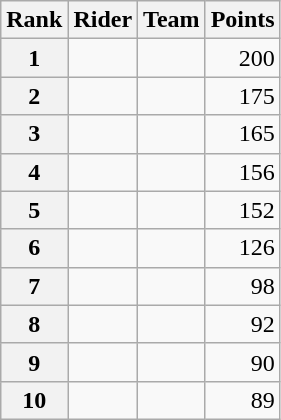<table class="wikitable">
<tr>
<th scope="col">Rank</th>
<th scope="col">Rider</th>
<th scope="col">Team</th>
<th scope="col">Points</th>
</tr>
<tr>
<th scope="row">1</th>
<td> </td>
<td></td>
<td style="text-align:right;">200</td>
</tr>
<tr>
<th scope="row">2</th>
<td> </td>
<td></td>
<td style="text-align:right;">175</td>
</tr>
<tr>
<th scope="row">3</th>
<td></td>
<td></td>
<td style="text-align:right;">165</td>
</tr>
<tr>
<th scope="row">4</th>
<td></td>
<td></td>
<td style="text-align:right;">156</td>
</tr>
<tr>
<th scope="row">5</th>
<td></td>
<td></td>
<td style="text-align:right;">152</td>
</tr>
<tr>
<th scope="row">6</th>
<td></td>
<td></td>
<td style="text-align:right;">126</td>
</tr>
<tr>
<th scope="row">7</th>
<td></td>
<td></td>
<td style="text-align:right;">98</td>
</tr>
<tr>
<th scope="row">8</th>
<td></td>
<td></td>
<td style="text-align:right;">92</td>
</tr>
<tr>
<th scope="row">9</th>
<td></td>
<td></td>
<td style="text-align:right;">90</td>
</tr>
<tr>
<th scope="row">10</th>
<td></td>
<td></td>
<td style="text-align:right;">89</td>
</tr>
</table>
